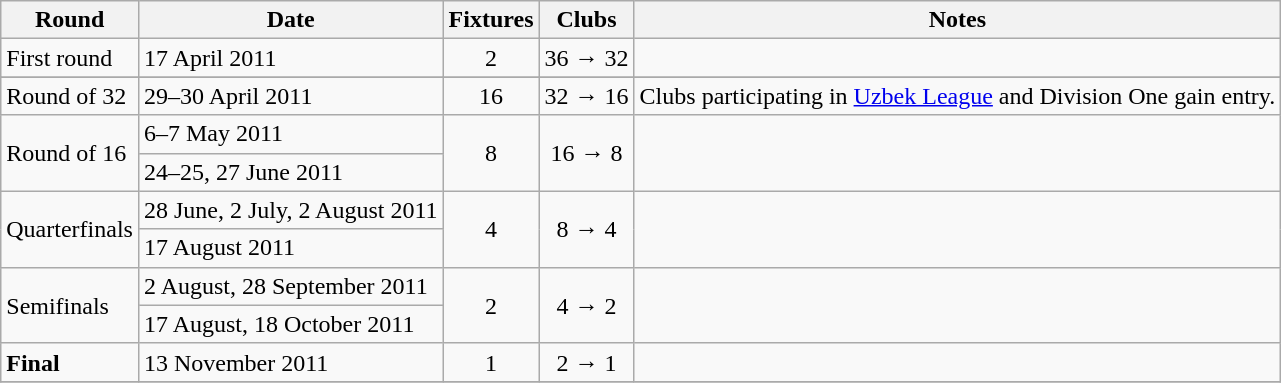<table class="wikitable">
<tr>
<th>Round</th>
<th>Date</th>
<th>Fixtures</th>
<th>Clubs</th>
<th>Notes</th>
</tr>
<tr>
<td>First round</td>
<td>17 April 2011</td>
<td align="center">2</td>
<td align="center">36 → 32</td>
<td align="center"></td>
</tr>
<tr>
</tr>
<tr>
<td>Round of 32</td>
<td>29–30 April 2011</td>
<td align="center">16</td>
<td align="center">32 → 16</td>
<td align="center">Clubs participating in <a href='#'>Uzbek League</a> and Division One gain entry.</td>
</tr>
<tr>
<td rowspan="2">Round of 16</td>
<td>6–7 May 2011</td>
<td rowspan="2" align="center">8</td>
<td rowspan="2" align="center">16 → 8</td>
<td rowspan="2" align="center"></td>
</tr>
<tr>
<td>24–25, 27 June 2011</td>
</tr>
<tr>
<td rowspan="2">Quarterfinals</td>
<td>28 June, 2 July, 2 August 2011</td>
<td rowspan="2" align="center">4</td>
<td rowspan="2" align="center">8 → 4</td>
<td rowspan="2" align="center"></td>
</tr>
<tr>
<td>17 August 2011</td>
</tr>
<tr>
<td rowspan="2">Semifinals</td>
<td>2 August, 28 September 2011</td>
<td rowspan="2" align="center">2</td>
<td rowspan="2" align="center">4 → 2</td>
<td rowspan="2" align="center"></td>
</tr>
<tr>
<td>17 August, 18 October 2011</td>
</tr>
<tr>
<td><strong>Final</strong></td>
<td>13 November 2011</td>
<td align="center">1</td>
<td align="center">2 → 1</td>
<td align="center"></td>
</tr>
<tr>
</tr>
</table>
